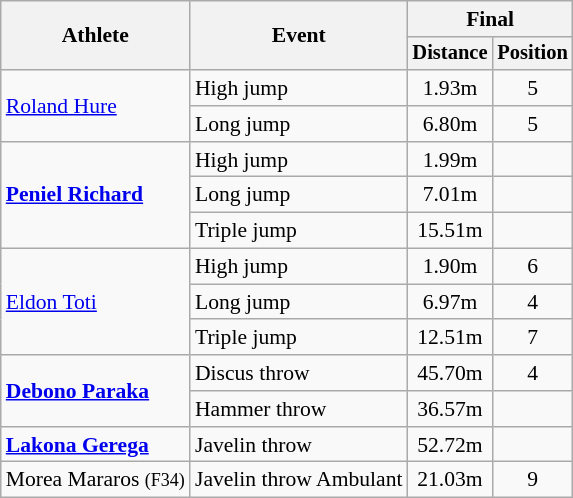<table class=wikitable style="font-size:90%">
<tr>
<th rowspan="2">Athlete</th>
<th rowspan="2">Event</th>
<th colspan="2">Final</th>
</tr>
<tr style="font-size:95%">
<th>Distance</th>
<th>Position</th>
</tr>
<tr align=center>
<td align=left rowspan=2><a href='#'>Roland Hure</a></td>
<td align=left>High jump</td>
<td>1.93m</td>
<td>5</td>
</tr>
<tr align=center>
<td align=left>Long jump</td>
<td>6.80m</td>
<td>5</td>
</tr>
<tr align=center>
<td align=left rowspan=3><strong><a href='#'>Peniel Richard</a></strong></td>
<td align=left>High jump</td>
<td>1.99m</td>
<td></td>
</tr>
<tr align=center>
<td align=left>Long jump</td>
<td>7.01m</td>
<td></td>
</tr>
<tr align=center>
<td align=left>Triple jump</td>
<td>15.51m</td>
<td></td>
</tr>
<tr align=center>
<td align=left rowspan=3><a href='#'>Eldon Toti</a></td>
<td align=left>High jump</td>
<td>1.90m</td>
<td>6</td>
</tr>
<tr align=center>
<td align=left>Long jump</td>
<td>6.97m</td>
<td>4</td>
</tr>
<tr align=center>
<td align=left>Triple jump</td>
<td>12.51m</td>
<td>7</td>
</tr>
<tr align=center>
<td align=left rowspan=2><strong><a href='#'>Debono Paraka</a></strong></td>
<td align=left>Discus throw</td>
<td>45.70m</td>
<td>4</td>
</tr>
<tr align=center>
<td align=left>Hammer throw</td>
<td>36.57m</td>
<td></td>
</tr>
<tr style=text-align:center>
<td style=text-align:left><strong><a href='#'>Lakona Gerega</a></strong></td>
<td style=text-align:left>Javelin throw</td>
<td>52.72m</td>
<td></td>
</tr>
<tr style=text-align:center>
<td style=text-align:left>Morea Mararos <small>(F34)</small></td>
<td style=text-align:left>Javelin throw Ambulant</td>
<td>21.03m</td>
<td>9</td>
</tr>
</table>
